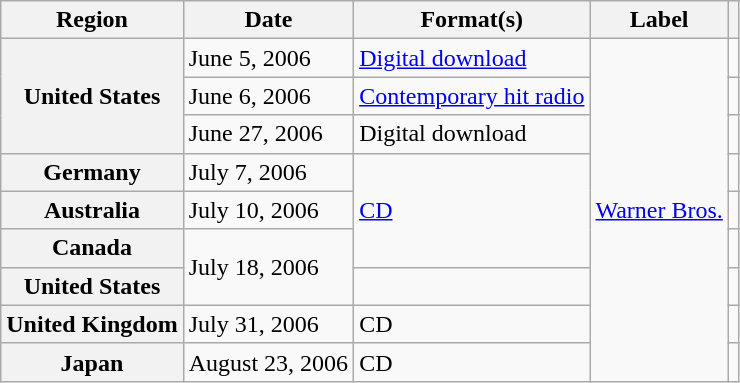<table class="wikitable plainrowheaders">
<tr>
<th scope="col">Region</th>
<th scope="col">Date</th>
<th scope="col">Format(s)</th>
<th scope="col">Label</th>
<th scope="col"></th>
</tr>
<tr>
<th scope="row" rowspan="3">United States</th>
<td>June 5, 2006</td>
<td><a href='#'>Digital download</a></td>
<td rowspan="9"><a href='#'>Warner Bros.</a></td>
<td align="center"></td>
</tr>
<tr>
<td>June 6, 2006</td>
<td><a href='#'>Contemporary hit radio</a></td>
<td align="center"></td>
</tr>
<tr>
<td>June 27, 2006</td>
<td>Digital download</td>
<td align="center"></td>
</tr>
<tr>
<th scope="row">Germany</th>
<td>July 7, 2006</td>
<td rowspan="3"><a href='#'>CD</a></td>
<td align="center"></td>
</tr>
<tr>
<th scope="row">Australia</th>
<td>July 10, 2006</td>
<td align="center"></td>
</tr>
<tr>
<th scope="row">Canada</th>
<td rowspan="2">July 18, 2006</td>
<td align="center"></td>
</tr>
<tr>
<th scope="row">United States</th>
<td></td>
<td align="center"></td>
</tr>
<tr>
<th scope="row">United Kingdom</th>
<td>July 31, 2006</td>
<td>CD</td>
<td align="center"></td>
</tr>
<tr>
<th scope="row">Japan</th>
<td>August 23, 2006</td>
<td>CD</td>
<td align="center"></td>
</tr>
</table>
